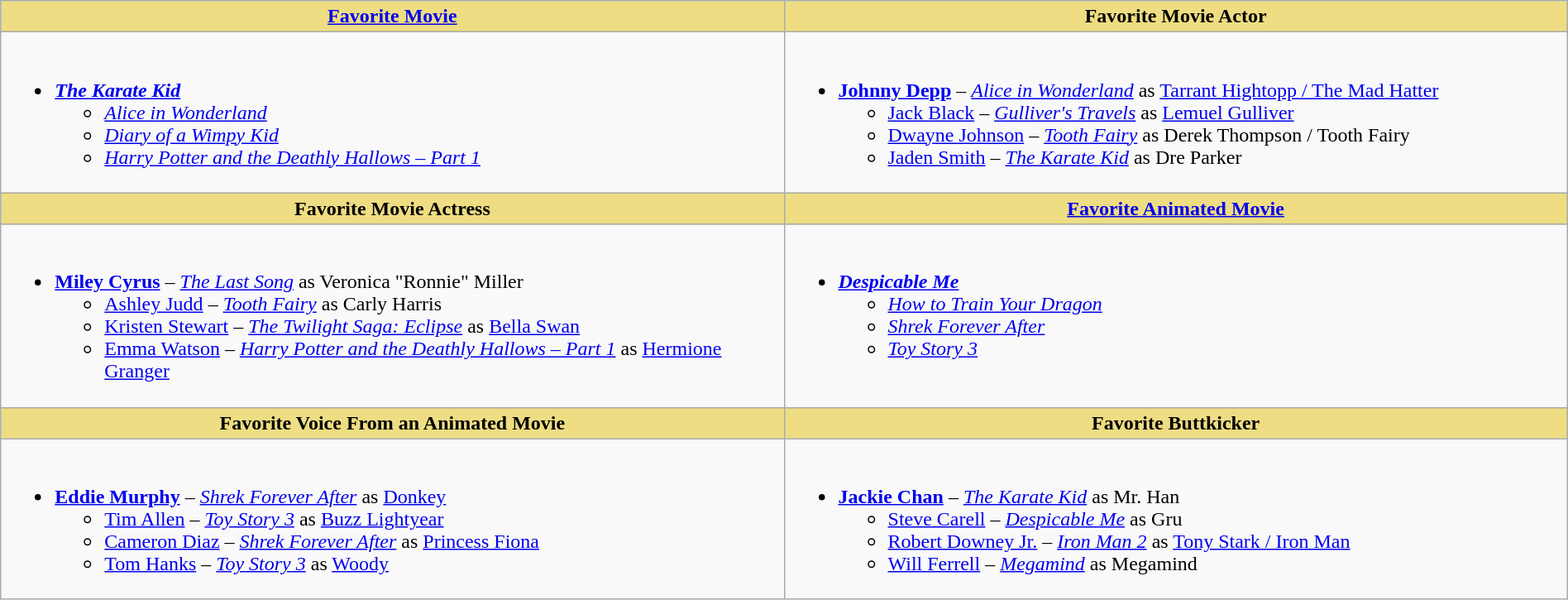<table class="wikitable" style="width:100%;">
<tr>
<th style="background:#EEDD82; width:50%"><a href='#'>Favorite Movie</a></th>
<th style="background:#EEDD82; width:50%">Favorite Movie Actor</th>
</tr>
<tr>
<td valign="top"><br><ul><li><strong><em><a href='#'>The Karate Kid</a></em></strong><ul><li><em><a href='#'>Alice in Wonderland</a></em></li><li><em><a href='#'>Diary of a Wimpy Kid</a></em></li><li><em><a href='#'>Harry Potter and the Deathly Hallows – Part 1</a></em></li></ul></li></ul></td>
<td valign="top"><br><ul><li><strong><a href='#'>Johnny Depp</a></strong> – <em><a href='#'>Alice in Wonderland</a></em> as <a href='#'>Tarrant Hightopp / The Mad Hatter</a><ul><li><a href='#'>Jack Black</a> – <em><a href='#'>Gulliver's Travels</a></em> as <a href='#'>Lemuel Gulliver</a></li><li><a href='#'>Dwayne Johnson</a> – <em><a href='#'>Tooth Fairy</a></em> as Derek Thompson / Tooth Fairy</li><li><a href='#'>Jaden Smith</a> – <em><a href='#'>The Karate Kid</a></em> as Dre Parker</li></ul></li></ul></td>
</tr>
<tr>
<th style="background:#EEDD82; width:50%">Favorite Movie Actress</th>
<th style="background:#EEDD82; width:50%"><a href='#'>Favorite Animated Movie</a></th>
</tr>
<tr>
<td valign="top"><br><ul><li><strong><a href='#'>Miley Cyrus</a></strong> – <em><a href='#'>The Last Song</a></em> as Veronica "Ronnie" Miller<ul><li><a href='#'>Ashley Judd</a> – <em><a href='#'>Tooth Fairy</a></em> as Carly Harris</li><li><a href='#'>Kristen Stewart</a> – <em><a href='#'>The Twilight Saga: Eclipse</a></em> as <a href='#'>Bella Swan</a></li><li><a href='#'>Emma Watson</a> – <em><a href='#'>Harry Potter and the Deathly Hallows – Part 1</a></em> as <a href='#'>Hermione Granger</a></li></ul></li></ul></td>
<td valign="top"><br><ul><li><strong><em><a href='#'>Despicable Me</a></em></strong><ul><li><em><a href='#'>How to Train Your Dragon</a></em></li><li><em><a href='#'>Shrek Forever After</a></em></li><li><em><a href='#'>Toy Story 3</a></em></li></ul></li></ul></td>
</tr>
<tr>
<th style="background:#EEDD82; width:50%">Favorite Voice From an Animated Movie</th>
<th style="background:#EEDD82; width:50%">Favorite Buttkicker</th>
</tr>
<tr>
<td valign="top"><br><ul><li><strong><a href='#'>Eddie Murphy</a></strong> – <em><a href='#'>Shrek Forever After</a></em> as <a href='#'>Donkey</a><ul><li><a href='#'>Tim Allen</a> – <em><a href='#'>Toy Story 3</a></em> as <a href='#'>Buzz Lightyear</a></li><li><a href='#'>Cameron Diaz</a> – <em><a href='#'>Shrek Forever After</a></em> as <a href='#'>Princess Fiona</a></li><li><a href='#'>Tom Hanks</a> – <em><a href='#'>Toy Story 3</a></em> as <a href='#'>Woody</a></li></ul></li></ul></td>
<td valign="top"><br><ul><li><strong><a href='#'>Jackie Chan</a></strong> – <em><a href='#'>The Karate Kid</a></em> as Mr. Han<ul><li><a href='#'>Steve Carell</a> – <em><a href='#'>Despicable Me</a></em> as Gru</li><li><a href='#'>Robert Downey Jr.</a> – <em><a href='#'>Iron Man 2</a></em> as <a href='#'>Tony Stark / Iron Man</a></li><li><a href='#'>Will Ferrell</a> – <em><a href='#'>Megamind</a></em> as Megamind</li></ul></li></ul></td>
</tr>
</table>
